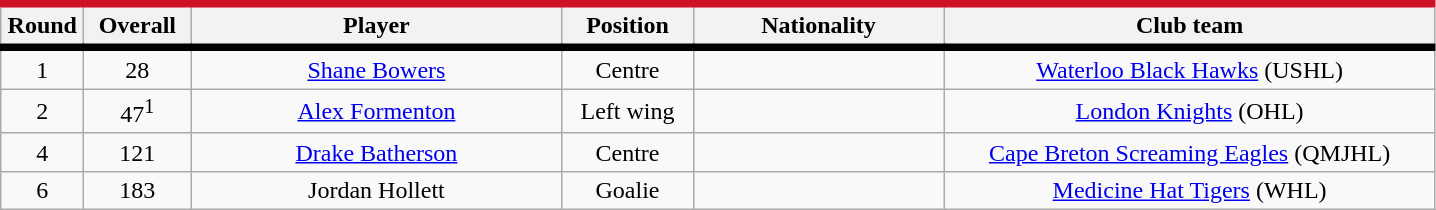<table class="wikitable sortable" style="text-align:center">
<tr style= "background:#FFFFFF; border-top:#CE1126 5px solid; border-bottom:#000000 5px solid;">
<th style="width:3em">Round</th>
<th style="width:4em">Overall</th>
<th style="width:15em">Player</th>
<th style="width:5em">Position</th>
<th style="width:10em">Nationality</th>
<th style="width:20em">Club team</th>
</tr>
<tr>
<td>1</td>
<td>28</td>
<td><a href='#'>Shane Bowers</a></td>
<td>Centre</td>
<td></td>
<td><a href='#'>Waterloo Black Hawks</a> (USHL)</td>
</tr>
<tr>
<td>2</td>
<td>47<sup>1</sup></td>
<td><a href='#'>Alex Formenton</a></td>
<td>Left wing</td>
<td></td>
<td><a href='#'>London Knights</a> (OHL)</td>
</tr>
<tr>
<td>4</td>
<td>121</td>
<td><a href='#'>Drake Batherson</a></td>
<td>Centre</td>
<td></td>
<td><a href='#'>Cape Breton Screaming Eagles</a> (QMJHL)</td>
</tr>
<tr>
<td>6</td>
<td>183</td>
<td>Jordan Hollett</td>
<td>Goalie</td>
<td></td>
<td><a href='#'>Medicine Hat Tigers</a> (WHL)</td>
</tr>
</table>
